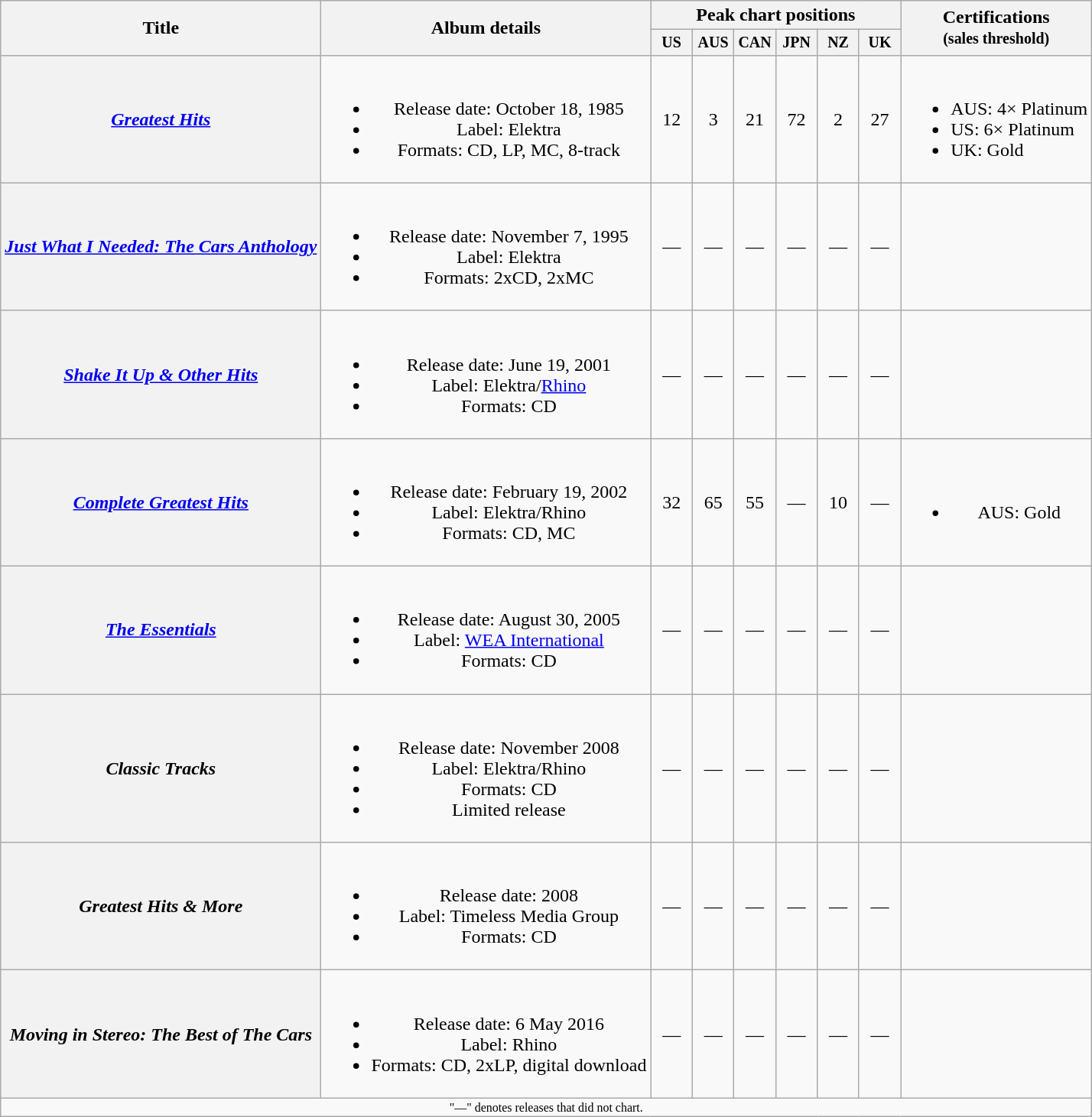<table class="wikitable plainrowheaders" style="text-align:center;">
<tr>
<th scope="col" rowspan="2">Title</th>
<th scope="col" rowspan="2">Album details</th>
<th colspan="6" scope="col">Peak chart positions</th>
<th scope="col" rowspan="2">Certifications<br><small>(sales threshold)</small></th>
</tr>
<tr style="font-size:smaller;">
<th style="width:30px;">US<br></th>
<th style="width:30px;">AUS<br></th>
<th style="width:30px;">CAN<br></th>
<th style="width:30px;">JPN<br></th>
<th style="width:30px;">NZ<br></th>
<th style="width:30px;">UK<br></th>
</tr>
<tr>
<th scope="row"><em><a href='#'>Greatest Hits</a></em></th>
<td><br><ul><li>Release date: October 18, 1985</li><li>Label: Elektra</li><li>Formats: CD, LP, MC, 8-track</li></ul></td>
<td>12</td>
<td>3</td>
<td>21</td>
<td>72</td>
<td>2</td>
<td>27</td>
<td style="text-align:left;"><br><ul><li>AUS: 4× Platinum</li><li>US: 6× Platinum</li><li>UK: Gold</li></ul></td>
</tr>
<tr>
<th scope="row"><em><a href='#'>Just What I Needed: The Cars Anthology</a></em></th>
<td><br><ul><li>Release date: November 7, 1995</li><li>Label: Elektra</li><li>Formats: 2xCD, 2xMC</li></ul></td>
<td>—</td>
<td>—</td>
<td>—</td>
<td>—</td>
<td>—</td>
<td>—</td>
<td></td>
</tr>
<tr>
<th scope="row"><em><a href='#'>Shake It Up & Other Hits</a></em></th>
<td><br><ul><li>Release date: June 19, 2001</li><li>Label: Elektra/<a href='#'>Rhino</a></li><li>Formats: CD</li></ul></td>
<td>—</td>
<td>—</td>
<td>—</td>
<td>—</td>
<td>—</td>
<td>—</td>
<td></td>
</tr>
<tr>
<th scope="row"><em><a href='#'>Complete Greatest Hits</a></em></th>
<td><br><ul><li>Release date: February 19, 2002</li><li>Label: Elektra/Rhino</li><li>Formats: CD, MC</li></ul></td>
<td>32</td>
<td>65</td>
<td>55</td>
<td>—</td>
<td>10</td>
<td>—</td>
<td><br><ul><li>AUS: Gold</li></ul></td>
</tr>
<tr>
<th scope="row"><em><a href='#'>The Essentials</a></em></th>
<td><br><ul><li>Release date: August 30, 2005</li><li>Label: <a href='#'>WEA International</a></li><li>Formats: CD</li></ul></td>
<td>—</td>
<td>—</td>
<td>—</td>
<td>—</td>
<td>—</td>
<td>—</td>
<td></td>
</tr>
<tr>
<th scope="row"><em>Classic Tracks</em></th>
<td><br><ul><li>Release date: November 2008</li><li>Label: Elektra/Rhino</li><li>Formats: CD</li><li>Limited release</li></ul></td>
<td>—</td>
<td>—</td>
<td>—</td>
<td>—</td>
<td>—</td>
<td>—</td>
<td></td>
</tr>
<tr>
<th scope="row"><em>Greatest Hits & More</em></th>
<td><br><ul><li>Release date: 2008</li><li>Label: Timeless Media Group</li><li>Formats: CD</li></ul></td>
<td>—</td>
<td>—</td>
<td>—</td>
<td>—</td>
<td>—</td>
<td>—</td>
<td></td>
</tr>
<tr>
<th scope="row"><em>Moving in Stereo: The Best of The Cars</em></th>
<td><br><ul><li>Release date: 6 May 2016</li><li>Label: Rhino</li><li>Formats: CD, 2xLP, digital download</li></ul></td>
<td>—</td>
<td>—</td>
<td>—</td>
<td>—</td>
<td>—</td>
<td>—</td>
<td></td>
</tr>
<tr>
<td colspan="9" style="font-size:8pt">"—" denotes releases that did not chart.</td>
</tr>
</table>
